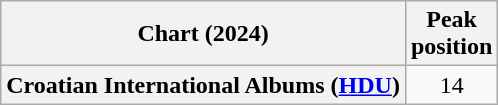<table class="wikitable sortable plainrowheaders" style="text-align:center">
<tr>
<th scope="col">Chart (2024)</th>
<th scope="col">Peak<br>position</th>
</tr>
<tr>
<th scope="row">Croatian International Albums (<a href='#'>HDU</a>)</th>
<td>14</td>
</tr>
</table>
